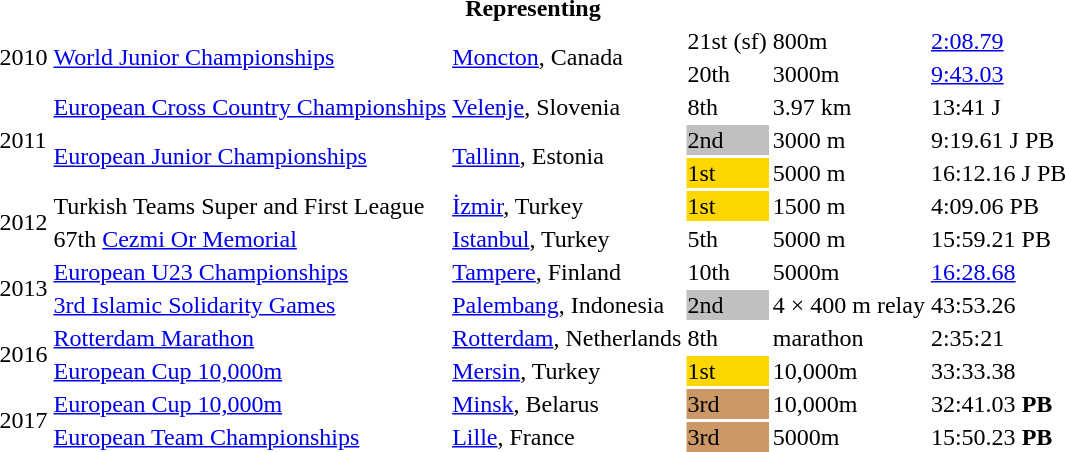<table>
<tr>
<th colspan="6">Representing </th>
</tr>
<tr>
<td rowspan=2>2010</td>
<td rowspan=2><a href='#'>World Junior Championships</a></td>
<td rowspan=2><a href='#'>Moncton</a>, Canada</td>
<td>21st (sf)</td>
<td>800m</td>
<td><a href='#'>2:08.79</a></td>
</tr>
<tr>
<td>20th</td>
<td>3000m</td>
<td><a href='#'>9:43.03</a></td>
</tr>
<tr>
<td rowspan=3>2011</td>
<td><a href='#'>European Cross Country Championships</a></td>
<td><a href='#'>Velenje</a>, Slovenia</td>
<td>8th</td>
<td>3.97 km</td>
<td>13:41 J</td>
</tr>
<tr>
<td rowspan=2><a href='#'>European Junior Championships</a></td>
<td rowspan=2><a href='#'>Tallinn</a>, Estonia</td>
<td bgcolor=silver>2nd</td>
<td>3000 m</td>
<td>9:19.61 J PB</td>
</tr>
<tr>
<td bgcolor=gold>1st</td>
<td>5000 m</td>
<td>16:12.16 J PB</td>
</tr>
<tr>
<td rowspan=2>2012</td>
<td>Turkish Teams Super and First League</td>
<td><a href='#'>İzmir</a>, Turkey</td>
<td bgcolor=gold>1st</td>
<td>1500 m</td>
<td>4:09.06 PB</td>
</tr>
<tr>
<td>67th <a href='#'>Cezmi Or Memorial</a></td>
<td><a href='#'>Istanbul</a>, Turkey</td>
<td>5th</td>
<td>5000 m</td>
<td>15:59.21 PB</td>
</tr>
<tr>
<td rowspan=2>2013</td>
<td><a href='#'>European U23 Championships</a></td>
<td><a href='#'>Tampere</a>, Finland</td>
<td>10th</td>
<td>5000m</td>
<td><a href='#'>16:28.68</a></td>
</tr>
<tr>
<td><a href='#'>3rd Islamic Solidarity Games</a></td>
<td><a href='#'>Palembang</a>, Indonesia</td>
<td bgcolor=silver>2nd</td>
<td>4 × 400 m relay</td>
<td>43:53.26</td>
</tr>
<tr>
<td rowspan=2>2016</td>
<td><a href='#'>Rotterdam Marathon</a></td>
<td><a href='#'>Rotterdam</a>, Netherlands</td>
<td>8th</td>
<td>marathon</td>
<td>2:35:21</td>
</tr>
<tr>
<td><a href='#'>European Cup 10,000m</a></td>
<td><a href='#'>Mersin</a>, Turkey</td>
<td bgcolor=gold>1st</td>
<td>10,000m</td>
<td>33:33.38</td>
</tr>
<tr>
<td rowspan=2>2017</td>
<td><a href='#'>European Cup 10,000m</a></td>
<td><a href='#'>Minsk</a>, Belarus</td>
<td bgcolor=cc9966>3rd</td>
<td>10,000m</td>
<td>32:41.03 <strong>PB</strong></td>
</tr>
<tr>
<td><a href='#'>European Team Championships</a></td>
<td><a href='#'>Lille</a>, France</td>
<td bgcolor=cc9966>3rd</td>
<td>5000m</td>
<td>15:50.23 <strong>PB</strong></td>
</tr>
</table>
